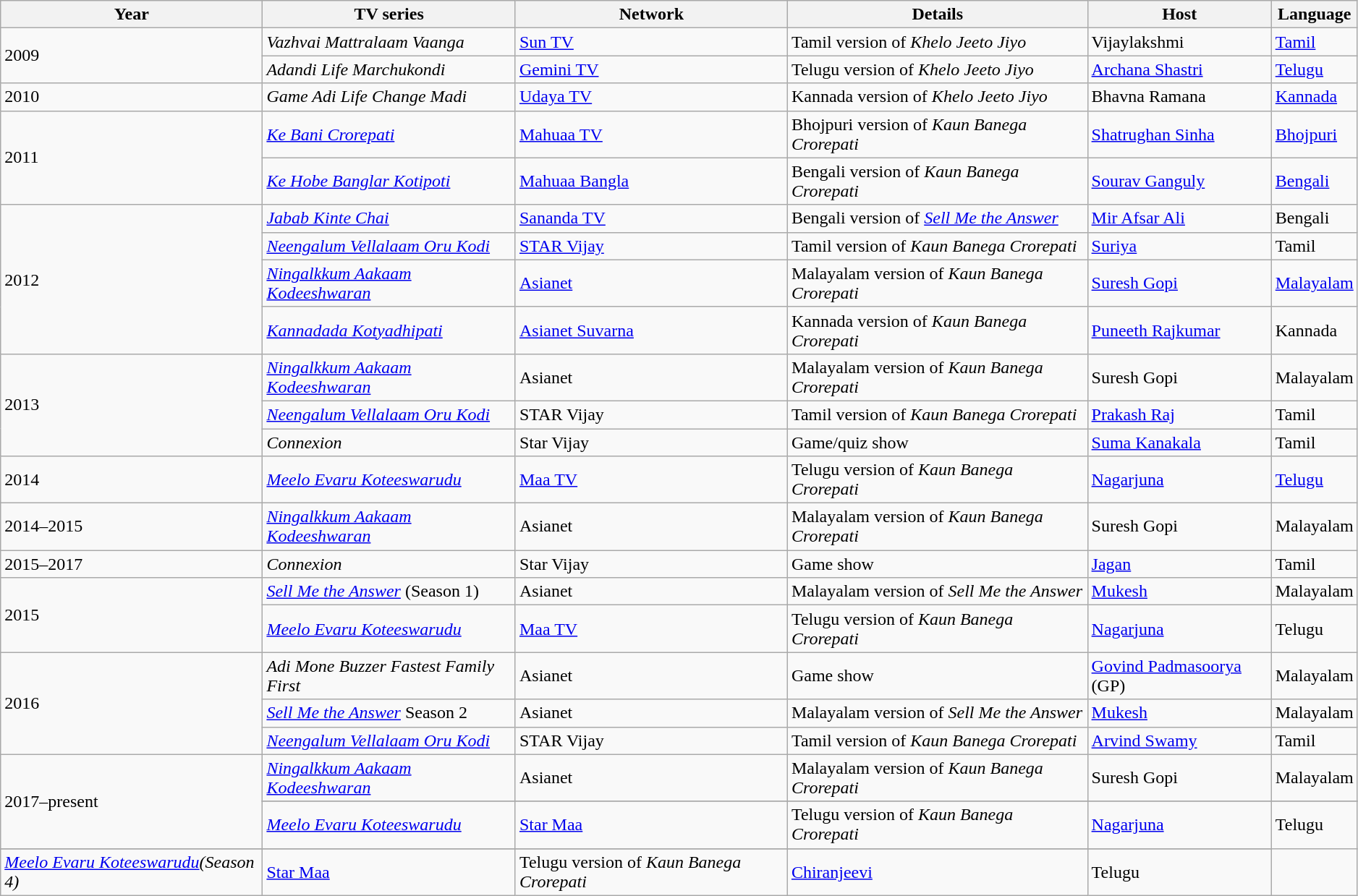<table class="sortable wikitable" class="wikitable" style="width:99%;">
<tr>
<th>Year</th>
<th>TV series</th>
<th>Network</th>
<th>Details</th>
<th>Host</th>
<th>Language</th>
</tr>
<tr>
<td rowspan="2">2009</td>
<td><em>Vazhvai Mattralaam Vaanga</em></td>
<td><a href='#'>Sun TV</a></td>
<td>Tamil version of <em>Khelo Jeeto Jiyo</em></td>
<td>Vijaylakshmi</td>
<td><a href='#'>Tamil</a></td>
</tr>
<tr>
<td><em>Adandi Life Marchukondi</em></td>
<td><a href='#'>Gemini TV</a></td>
<td>Telugu version of <em>Khelo Jeeto Jiyo</em></td>
<td><a href='#'>Archana Shastri</a></td>
<td><a href='#'>Telugu</a></td>
</tr>
<tr>
<td>2010</td>
<td><em>Game Adi Life Change Madi</em></td>
<td><a href='#'>Udaya TV</a></td>
<td>Kannada version of <em>Khelo Jeeto Jiyo</em></td>
<td>Bhavna Ramana</td>
<td><a href='#'>Kannada</a></td>
</tr>
<tr>
<td rowspan=2>2011</td>
<td><em><a href='#'>Ke Bani Crorepati</a></em></td>
<td><a href='#'>Mahuaa TV</a></td>
<td>Bhojpuri version of <em>Kaun Banega Crorepati</em></td>
<td><a href='#'>Shatrughan Sinha</a></td>
<td><a href='#'>Bhojpuri</a></td>
</tr>
<tr>
<td><em><a href='#'>Ke Hobe Banglar Kotipoti</a></em></td>
<td><a href='#'>Mahuaa Bangla</a></td>
<td>Bengali version of <em>Kaun Banega Crorepati</em></td>
<td><a href='#'>Sourav Ganguly</a></td>
<td><a href='#'>Bengali</a></td>
</tr>
<tr>
<td rowspan=4>2012</td>
<td><em><a href='#'>Jabab Kinte Chai</a></em></td>
<td><a href='#'>Sananda TV</a></td>
<td>Bengali version of <em><a href='#'>Sell Me the Answer</a></em></td>
<td><a href='#'>Mir Afsar Ali</a></td>
<td>Bengali</td>
</tr>
<tr>
<td><em><a href='#'>Neengalum Vellalaam Oru Kodi</a></em></td>
<td><a href='#'>STAR Vijay</a></td>
<td>Tamil version of <em>Kaun Banega Crorepati</em></td>
<td><a href='#'>Suriya</a></td>
<td>Tamil</td>
</tr>
<tr>
<td><em><a href='#'>Ningalkkum Aakaam Kodeeshwaran</a></em></td>
<td><a href='#'>Asianet</a></td>
<td>Malayalam version of <em>Kaun Banega Crorepati</em></td>
<td><a href='#'>Suresh Gopi</a></td>
<td><a href='#'>Malayalam</a></td>
</tr>
<tr>
<td><em><a href='#'>Kannadada Kotyadhipati</a></em></td>
<td><a href='#'>Asianet Suvarna</a></td>
<td>Kannada version of <em>Kaun Banega Crorepati</em></td>
<td><a href='#'>Puneeth Rajkumar</a></td>
<td>Kannada</td>
</tr>
<tr>
<td rowspan=3>2013</td>
<td><em><a href='#'>Ningalkkum Aakaam Kodeeshwaran</a></em></td>
<td>Asianet</td>
<td>Malayalam version of <em>Kaun Banega Crorepati</em></td>
<td>Suresh Gopi</td>
<td>Malayalam</td>
</tr>
<tr>
<td><em><a href='#'>Neengalum Vellalaam Oru Kodi</a></em></td>
<td>STAR Vijay</td>
<td>Tamil version of <em>Kaun Banega Crorepati</em></td>
<td><a href='#'>Prakash Raj</a></td>
<td>Tamil</td>
</tr>
<tr>
<td><em>Connexion</em></td>
<td>Star Vijay</td>
<td>Game/quiz show</td>
<td><a href='#'>Suma Kanakala</a></td>
<td>Tamil</td>
</tr>
<tr>
<td>2014</td>
<td><em><a href='#'>Meelo Evaru Koteeswarudu</a></em></td>
<td><a href='#'>Maa TV</a></td>
<td>Telugu version of <em>Kaun Banega Crorepati</em></td>
<td><a href='#'>Nagarjuna</a></td>
<td><a href='#'>Telugu</a></td>
</tr>
<tr>
<td>2014–2015</td>
<td><em><a href='#'>Ningalkkum Aakaam Kodeeshwaran</a></em></td>
<td>Asianet</td>
<td>Malayalam version of <em>Kaun Banega Crorepati</em></td>
<td>Suresh Gopi</td>
<td>Malayalam</td>
</tr>
<tr>
<td>2015–2017</td>
<td><em>Connexion</em></td>
<td>Star Vijay</td>
<td>Game show</td>
<td><a href='#'>Jagan</a></td>
<td>Tamil</td>
</tr>
<tr>
<td rowspan=2>2015</td>
<td><em><a href='#'>Sell Me the Answer</a></em> (Season 1)</td>
<td>Asianet</td>
<td>Malayalam version of <em>Sell Me the Answer</em></td>
<td><a href='#'>Mukesh</a></td>
<td>Malayalam</td>
</tr>
<tr>
<td><em><a href='#'>Meelo Evaru Koteeswarudu</a></em></td>
<td><a href='#'>Maa TV</a></td>
<td>Telugu version of <em>Kaun Banega Crorepati</em></td>
<td><a href='#'>Nagarjuna</a></td>
<td>Telugu</td>
</tr>
<tr>
<td rowspan="3">2016</td>
<td><em>Adi Mone Buzzer Fastest Family First</em></td>
<td>Asianet</td>
<td>Game show</td>
<td><a href='#'>Govind Padmasoorya</a> (GP)</td>
<td>Malayalam</td>
</tr>
<tr>
<td><em><a href='#'>Sell Me the Answer</a></em> Season 2</td>
<td>Asianet</td>
<td>Malayalam version of <em>Sell Me the Answer</em></td>
<td><a href='#'>Mukesh</a></td>
<td>Malayalam</td>
</tr>
<tr>
<td><em><a href='#'>Neengalum Vellalaam Oru Kodi</a></em></td>
<td>STAR Vijay</td>
<td>Tamil version of <em>Kaun Banega Crorepati</em></td>
<td><a href='#'>Arvind Swamy</a></td>
<td>Tamil</td>
</tr>
<tr>
<td rowspan=3>2017–present</td>
<td><em><a href='#'>Ningalkkum Aakaam Kodeeshwaran</a></em></td>
<td>Asianet</td>
<td>Malayalam version of <em>Kaun Banega Crorepati</em></td>
<td>Suresh Gopi</td>
<td>Malayalam</td>
</tr>
<tr>
</tr>
<tr>
<td><em><a href='#'>Meelo Evaru Koteeswarudu</a></em></td>
<td><a href='#'>Star Maa</a></td>
<td>Telugu version of <em>Kaun Banega Crorepati</em></td>
<td><a href='#'>Nagarjuna</a><br></td>
<td>Telugu</td>
</tr>
<tr>
</tr>
<tr>
<td><em><a href='#'>Meelo Evaru Koteeswarudu</a>(Season 4)</em></td>
<td><a href='#'>Star Maa</a></td>
<td>Telugu version of <em>Kaun Banega Crorepati</em></td>
<td><a href='#'>Chiranjeevi</a></td>
<td>Telugu</td>
</tr>
</table>
